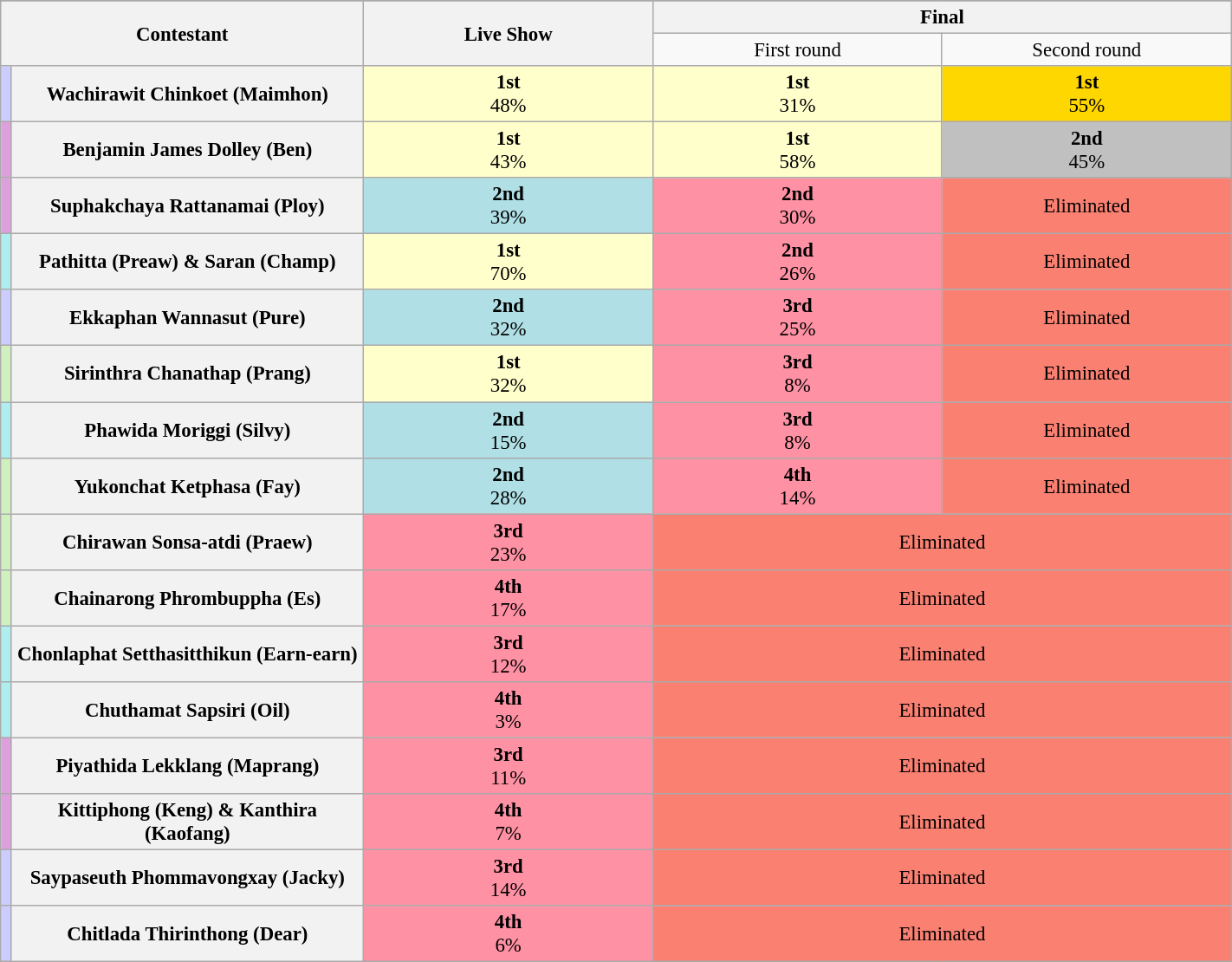<table class="wikitable"  style="text-align:center; font-size:95%; width:75%;">
<tr>
</tr>
<tr>
<th style="width:25%;" colspan="2" rowspan="2">Contestant</th>
<th style="width:20%;" rowspan="2">Live Show</th>
<th style="width:40%;" colspan="2">Final</th>
</tr>
<tr>
<td style="width:20%;">First round</td>
<td style="width:20%;">Second round</td>
</tr>
<tr>
<th style="background:#ccf;"></th>
<th>Wachirawit Chinkoet (Maimhon)</th>
<td style="background:#FFFFCC;"><strong>1st</strong><br>48%</td>
<td style="background:#FFFFCC;"><strong>1st</strong><br>31%</td>
<td style="background:gold;"><strong>1st</strong><br>55%</td>
</tr>
<tr>
<th style="background:#dda0dd;"></th>
<th>Benjamin James Dolley (Ben)</th>
<td style="background:#FFFFCC;"><strong>1st</strong><br>43%</td>
<td style="background:#FFFFCC;"><strong>1st</strong><br>58%</td>
<td style="background:silver;"><strong>2nd</strong><br>45%</td>
</tr>
<tr>
<th style="background:#dda0dd;"></th>
<th>Suphakchaya Rattanamai (Ploy)</th>
<td style="background:#B0E0E6;"><strong>2nd</strong><br>39%</td>
<td style="background:#FF91A4;"><strong>2nd</strong><br>30%</td>
<td style="background:salmon;">Eliminated</td>
</tr>
<tr>
<th style="background:#afeeee;"></th>
<th>Pathitta (Preaw) & Saran (Champ)</th>
<td style="background:#FFFFCC;"><strong>1st</strong><br>70%</td>
<td style="background:#FF91A4;"><strong>2nd</strong><br>26%</td>
<td style="background:salmon;">Eliminated</td>
</tr>
<tr>
<th style="background:#ccf;"></th>
<th>Ekkaphan Wannasut (Pure)</th>
<td style="background:#B0E0E6;"><strong>2nd</strong><br>32%</td>
<td style="background:#FF91A4;"><strong>3rd</strong><br>25%</td>
<td style="background:salmon;">Eliminated</td>
</tr>
<tr>
<th style="background:#d0f0c0;"></th>
<th>Sirinthra Chanathap (Prang)</th>
<td style="background:#FFFFCC;"><strong>1st</strong><br>32%</td>
<td style="background:#FF91A4;"><strong>3rd</strong><br>8%</td>
<td style="background:salmon;">Eliminated</td>
</tr>
<tr>
<th style="background:#afeeee;"></th>
<th>Phawida Moriggi (Silvy)</th>
<td style="background:#B0E0E6;"><strong>2nd</strong><br>15%</td>
<td style="background:#FF91A4;"><strong>3rd</strong><br>8%</td>
<td style="background:salmon;">Eliminated</td>
</tr>
<tr>
<th style="background:#d0f0c0;"></th>
<th>Yukonchat Ketphasa (Fay)</th>
<td style="background:#B0E0E6;"><strong>2nd</strong><br>28%</td>
<td style="background:#FF91A4;"><strong>4th</strong><br>14%</td>
<td style="background:salmon;">Eliminated</td>
</tr>
<tr>
<th style="background:#d0f0c0;"></th>
<th>Chirawan Sonsa-atdi (Praew)</th>
<td style="background:#FF91A4;"><strong>3rd</strong><br>23%</td>
<td style="background:salmon;" colspan="2">Eliminated</td>
</tr>
<tr>
<th style="background:#d0f0c0;"></th>
<th>Chainarong Phrombuppha (Es)</th>
<td style="background:#FF91A4;"><strong>4th</strong><br>17%</td>
<td style="background:salmon;" colspan="2">Eliminated</td>
</tr>
<tr>
<th style="background:#afeeee;"></th>
<th>Chonlaphat Setthasitthikun (Earn-earn)</th>
<td style="background:#FF91A4;"><strong>3rd</strong><br>12%</td>
<td style="background:salmon;" colspan="2">Eliminated</td>
</tr>
<tr>
<th style="background:#afeeee;"></th>
<th>Chuthamat Sapsiri (Oil)</th>
<td style="background:#FF91A4;"><strong>4th</strong><br>3%</td>
<td style="background:salmon;" colspan="2">Eliminated</td>
</tr>
<tr>
<th style="background:#dda0dd;"></th>
<th>Piyathida Lekklang (Maprang)</th>
<td style="background:#FF91A4;"><strong>3rd</strong><br>11%</td>
<td style="background:salmon;" colspan="2">Eliminated</td>
</tr>
<tr>
<th style="background:#dda0dd;"></th>
<th>Kittiphong (Keng) & Kanthira (Kaofang)</th>
<td style="background:#FF91A4;"><strong>4th</strong><br>7%</td>
<td style="background:salmon;" colspan="2">Eliminated</td>
</tr>
<tr>
<th style="background:#ccf;"></th>
<th>Saypaseuth Phommavongxay (Jacky)</th>
<td style="background:#FF91A4;"><strong>3rd</strong><br>14%</td>
<td style="background:salmon;" colspan="2">Eliminated</td>
</tr>
<tr>
<th style="background:#ccf;"></th>
<th>Chitlada Thirinthong (Dear)</th>
<td style="background:#FF91A4;"><strong>4th</strong><br>6%</td>
<td style="background:salmon;" colspan="2">Eliminated</td>
</tr>
</table>
